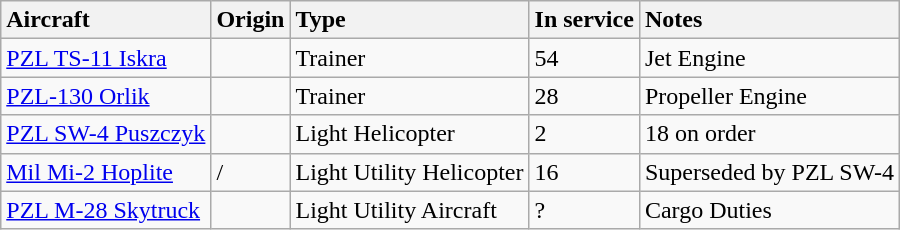<table class="wikitable">
<tr>
<th style="text-align: left;">Aircraft</th>
<th style="text-align: left;">Origin</th>
<th style="text-align: left;">Type</th>
<th style="text-align: left;">In service</th>
<th style="text-align: left;">Notes</th>
</tr>
<tr>
<td><a href='#'>PZL TS-11 Iskra</a></td>
<td></td>
<td>Trainer</td>
<td>54</td>
<td>Jet Engine</td>
</tr>
<tr>
<td><a href='#'>PZL-130 Orlik</a></td>
<td></td>
<td>Trainer</td>
<td>28</td>
<td>Propeller Engine</td>
</tr>
<tr>
<td><a href='#'>PZL SW-4 Puszczyk</a></td>
<td></td>
<td>Light Helicopter</td>
<td>2</td>
<td>18 on order</td>
</tr>
<tr>
<td><a href='#'>Mil Mi-2 Hoplite</a></td>
<td> / </td>
<td>Light Utility Helicopter</td>
<td>16</td>
<td>Superseded by PZL SW-4</td>
</tr>
<tr>
<td><a href='#'> PZL M-28 Skytruck</a></td>
<td></td>
<td>Light Utility Aircraft</td>
<td>?</td>
<td>Cargo Duties</td>
</tr>
</table>
